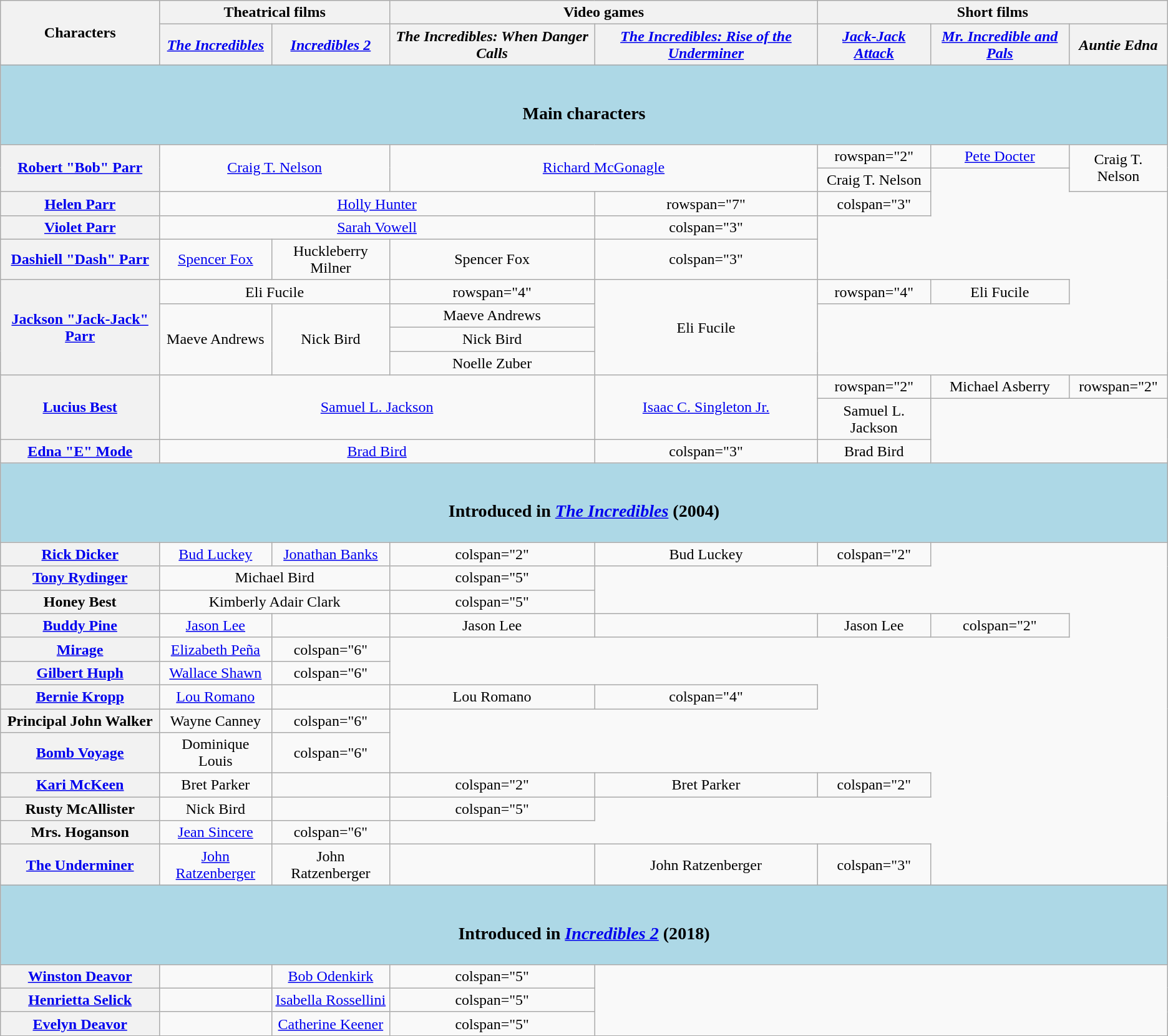<table class="wikitable plainrowheaders" style="text-align:center;">
<tr>
<th rowspan="2">Characters</th>
<th colspan="2">Theatrical films</th>
<th colspan="2">Video games</th>
<th colspan="3">Short films</th>
</tr>
<tr>
<th><em><a href='#'>The Incredibles</a></em></th>
<th><em><a href='#'>Incredibles 2</a></em></th>
<th><em>The Incredibles: When Danger Calls</em></th>
<th><em><a href='#'>The Incredibles: Rise of the Underminer</a></em></th>
<th><em><a href='#'>Jack-Jack Attack</a></em></th>
<th><em><a href='#'>Mr. Incredible and Pals</a></em></th>
<th><em>Auntie Edna</em></th>
</tr>
<tr>
<th colspan="8" style="background:lightblue;"><br><h3>Main characters</h3></th>
</tr>
<tr>
<th rowspan="2"><a href='#'>Robert "Bob" Parr<br></a></th>
<td rowspan="2" colspan="2"><a href='#'>Craig T. Nelson</a></td>
<td rowspan="2" colspan="2"><a href='#'>Richard McGonagle</a></td>
<td>rowspan="2" </td>
<td><a href='#'>Pete Docter</a></td>
<td rowspan="2">Craig T. Nelson</td>
</tr>
<tr>
<td>Craig T. Nelson</td>
</tr>
<tr>
<th><a href='#'>Helen Parr<br></a></th>
<td colspan="3"><a href='#'>Holly Hunter</a></td>
<td>rowspan="7" </td>
<td>colspan="3" </td>
</tr>
<tr>
<th><a href='#'>Violet Parr</a></th>
<td colspan="3"><a href='#'>Sarah Vowell</a></td>
<td>colspan="3" </td>
</tr>
<tr>
<th><a href='#'>Dashiell "Dash" Parr</a></th>
<td><a href='#'>Spencer Fox</a></td>
<td>Huckleberry Milner</td>
<td>Spencer Fox</td>
<td>colspan="3" </td>
</tr>
<tr>
<th rowspan="4"><a href='#'>Jackson "Jack-Jack" Parr</a></th>
<td colspan="2">Eli Fucile</td>
<td>rowspan="4" </td>
<td rowspan="4">Eli Fucile</td>
<td>rowspan="4" </td>
<td>Eli Fucile</td>
</tr>
<tr>
<td rowspan="3">Maeve Andrews</td>
<td rowspan="3">Nick Bird</td>
<td>Maeve Andrews</td>
</tr>
<tr>
<td>Nick Bird</td>
</tr>
<tr>
<td>Noelle Zuber</td>
</tr>
<tr>
<th rowspan="2"><a href='#'>Lucius Best<br></a></th>
<td rowspan="2" colspan="3"><a href='#'>Samuel L. Jackson</a></td>
<td rowspan="2"><a href='#'>Isaac C. Singleton Jr.</a></td>
<td>rowspan="2" </td>
<td>Michael Asberry</td>
<td>rowspan="2" </td>
</tr>
<tr>
<td>Samuel L. Jackson</td>
</tr>
<tr>
<th><a href='#'>Edna "E" Mode</a></th>
<td colspan="3"><a href='#'>Brad Bird</a></td>
<td>colspan="3" </td>
<td>Brad Bird</td>
</tr>
<tr>
<th colspan="8" style="background:lightblue;"><br><h3>Introduced in <em><a href='#'>The Incredibles</a></em> (2004)</h3></th>
</tr>
<tr>
<th><a href='#'>Rick Dicker</a></th>
<td><a href='#'>Bud Luckey</a></td>
<td><a href='#'>Jonathan Banks</a></td>
<td>colspan="2" </td>
<td>Bud Luckey</td>
<td>colspan="2" </td>
</tr>
<tr>
<th><a href='#'>Tony Rydinger</a></th>
<td colspan="2">Michael Bird</td>
<td>colspan="5" </td>
</tr>
<tr>
<th>Honey Best</th>
<td colspan="2">Kimberly Adair Clark</td>
<td>colspan="5" </td>
</tr>
<tr>
<th><a href='#'>Buddy Pine<br></a></th>
<td><a href='#'>Jason Lee</a></td>
<td></td>
<td>Jason Lee</td>
<td></td>
<td>Jason Lee</td>
<td>colspan="2" </td>
</tr>
<tr>
<th><a href='#'>Mirage</a></th>
<td><a href='#'>Elizabeth Peña</a></td>
<td>colspan="6" </td>
</tr>
<tr>
<th><a href='#'>Gilbert Huph</a></th>
<td><a href='#'>Wallace Shawn</a></td>
<td>colspan="6" </td>
</tr>
<tr>
<th><a href='#'>Bernie Kropp</a></th>
<td><a href='#'>Lou Romano</a></td>
<td></td>
<td>Lou Romano</td>
<td>colspan="4" </td>
</tr>
<tr>
<th>Principal John Walker</th>
<td>Wayne Canney</td>
<td>colspan="6" </td>
</tr>
<tr>
<th><a href='#'>Bomb Voyage</a></th>
<td>Dominique Louis</td>
<td>colspan="6" </td>
</tr>
<tr>
<th><a href='#'>Kari McKeen</a></th>
<td>Bret Parker</td>
<td></td>
<td>colspan="2" </td>
<td>Bret Parker</td>
<td>colspan="2" </td>
</tr>
<tr>
<th>Rusty McAllister</th>
<td>Nick Bird</td>
<td></td>
<td>colspan="5" </td>
</tr>
<tr>
<th>Mrs. Hoganson</th>
<td><a href='#'>Jean Sincere</a></td>
<td>colspan="6" </td>
</tr>
<tr>
<th><a href='#'>The Underminer</a></th>
<td colspan="1"><a href='#'>John Ratzenberger</a></td>
<td colspan="1">John Ratzenberger</td>
<td></td>
<td>John Ratzenberger</td>
<td>colspan="3" </td>
</tr>
<tr>
<th colspan="8" style="background:lightblue;"><br><h3>Introduced in <em><a href='#'>Incredibles 2</a></em> (2018)</h3></th>
</tr>
<tr>
<th><a href='#'>Winston Deavor</a></th>
<td></td>
<td><a href='#'>Bob Odenkirk</a></td>
<td>colspan="5" </td>
</tr>
<tr>
<th><a href='#'>Henrietta Selick</a></th>
<td></td>
<td><a href='#'>Isabella Rossellini</a></td>
<td>colspan="5" </td>
</tr>
<tr>
<th><a href='#'>Evelyn Deavor<br></a></th>
<td></td>
<td><a href='#'>Catherine Keener</a></td>
<td>colspan="5" </td>
</tr>
<tr>
</tr>
</table>
